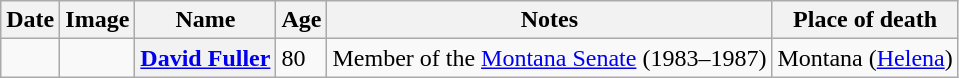<table class="wikitable sortable plainrowheaders">
<tr valign=bottom>
<th scope="col">Date</th>
<th scope="col">Image</th>
<th scope="col">Name</th>
<th scope="col">Age</th>
<th scope="col">Notes</th>
<th scope="col">Place of death</th>
</tr>
<tr>
<td></td>
<td></td>
<th scope="row"><a href='#'>David Fuller</a></th>
<td>80</td>
<td>Member of the <a href='#'>Montana Senate</a> (1983–1987)</td>
<td>Montana (<a href='#'>Helena</a>)</td>
</tr>
</table>
